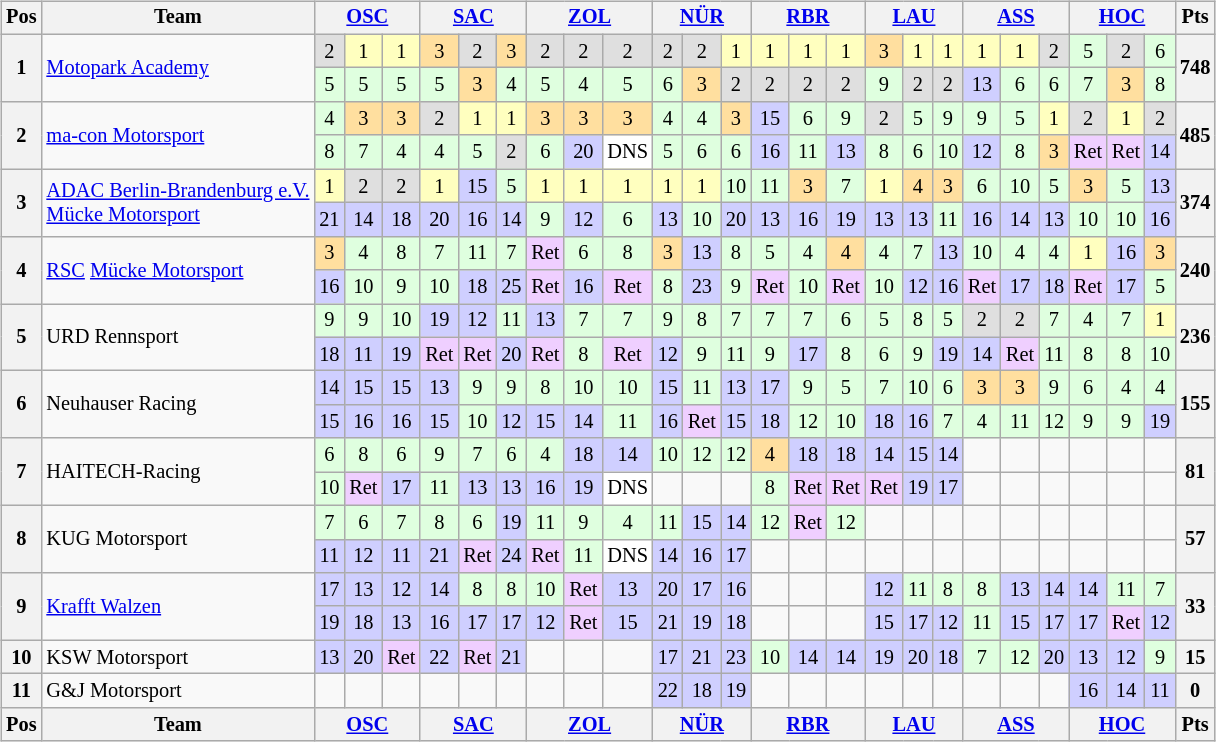<table>
<tr>
<td valign="top"><br><table align=left| class="wikitable" style="font-size: 85%; text-align: center">
<tr valign="top">
<th valign=middle>Pos</th>
<th valign=middle>Team</th>
<th colspan=3><a href='#'>OSC</a><br></th>
<th colspan=3><a href='#'>SAC</a><br></th>
<th colspan=3><a href='#'>ZOL</a><br></th>
<th colspan=3><a href='#'>NÜR</a><br></th>
<th colspan=3><a href='#'>RBR</a><br></th>
<th colspan=3><a href='#'>LAU</a><br></th>
<th colspan=3><a href='#'>ASS</a><br></th>
<th colspan=3><a href='#'>HOC</a><br></th>
<th valign="middle">Pts</th>
</tr>
<tr>
<th rowspan=2>1</th>
<td align="left" rowspan=2> <a href='#'>Motopark Academy</a></td>
<td style="background:#DFDFDF;">2</td>
<td style="background:#FFFFBF;">1</td>
<td style="background:#FFFFBF;">1</td>
<td style="background:#FFDF9F;">3</td>
<td style="background:#DFDFDF;">2</td>
<td style="background:#FFDF9F;">3</td>
<td style="background:#DFDFDF;">2</td>
<td style="background:#DFDFDF;">2</td>
<td style="background:#DFDFDF;">2</td>
<td style="background:#DFDFDF;">2</td>
<td style="background:#DFDFDF;">2</td>
<td style="background:#FFFFBF;">1</td>
<td style="background:#FFFFBF;">1</td>
<td style="background:#FFFFBF;">1</td>
<td style="background:#FFFFBF;">1</td>
<td style="background:#FFDF9F;">3</td>
<td style="background:#FFFFBF;">1</td>
<td style="background:#FFFFBF;">1</td>
<td style="background:#FFFFBF;">1</td>
<td style="background:#FFFFBF;">1</td>
<td style="background:#DFDFDF;">2</td>
<td style="background:#DFFFDF;">5</td>
<td style="background:#DFDFDF;">2</td>
<td style="background:#DFFFDF;">6</td>
<th rowspan=2>748</th>
</tr>
<tr>
<td style="background:#DFFFDF;">5</td>
<td style="background:#DFFFDF;">5</td>
<td style="background:#DFFFDF;">5</td>
<td style="background:#DFFFDF;">5</td>
<td style="background:#FFDF9F;">3</td>
<td style="background:#DFFFDF;">4</td>
<td style="background:#DFFFDF;">5</td>
<td style="background:#DFFFDF;">4</td>
<td style="background:#DFFFDF;">5</td>
<td style="background:#DFFFDF;">6</td>
<td style="background:#FFDF9F;">3</td>
<td style="background:#DFDFDF;">2</td>
<td style="background:#DFDFDF;">2</td>
<td style="background:#DFDFDF;">2</td>
<td style="background:#DFDFDF;">2</td>
<td style="background:#DFFFDF;">9</td>
<td style="background:#DFDFDF;">2</td>
<td style="background:#DFDFDF;">2</td>
<td style="background:#CFCFFF;">13</td>
<td style="background:#DFFFDF;">6</td>
<td style="background:#DFFFDF;">6</td>
<td style="background:#DFFFDF;">7</td>
<td style="background:#FFDF9F;">3</td>
<td style="background:#DFFFDF;">8</td>
</tr>
<tr>
<th rowspan=2>2</th>
<td align="left" rowspan=2> <a href='#'>ma-con Motorsport</a></td>
<td style="background:#DFFFDF;">4</td>
<td style="background:#FFDF9F;">3</td>
<td style="background:#FFDF9F;">3</td>
<td style="background:#DFDFDF;">2</td>
<td style="background:#FFFFBF;">1</td>
<td style="background:#FFFFBF;">1</td>
<td style="background:#FFDF9F;">3</td>
<td style="background:#FFDF9F;">3</td>
<td style="background:#FFDF9F;">3</td>
<td style="background:#DFFFDF;">4</td>
<td style="background:#DFFFDF;">4</td>
<td style="background:#FFDF9F;">3</td>
<td style="background:#CFCFFF;">15</td>
<td style="background:#DFFFDF;">6</td>
<td style="background:#DFFFDF;">9</td>
<td style="background:#DFDFDF;">2</td>
<td style="background:#DFFFDF;">5</td>
<td style="background:#DFFFDF;">9</td>
<td style="background:#DFFFDF;">9</td>
<td style="background:#DFFFDF;">5</td>
<td style="background:#FFFFBF;">1</td>
<td style="background:#DFDFDF;">2</td>
<td style="background:#FFFFBF;">1</td>
<td style="background:#DFDFDF;">2</td>
<th rowspan=2>485</th>
</tr>
<tr>
<td style="background:#DFFFDF;">8</td>
<td style="background:#DFFFDF;">7</td>
<td style="background:#DFFFDF;">4</td>
<td style="background:#DFFFDF;">4</td>
<td style="background:#DFFFDF;">5</td>
<td style="background:#DFDFDF;">2</td>
<td style="background:#DFFFDF;">6</td>
<td style="background:#CFCFFF;">20</td>
<td style="background:#FFFFFF;">DNS</td>
<td style="background:#DFFFDF;">5</td>
<td style="background:#DFFFDF;">6</td>
<td style="background:#DFFFDF;">6</td>
<td style="background:#CFCFFF;">16</td>
<td style="background:#DFFFDF;">11</td>
<td style="background:#CFCFFF;">13</td>
<td style="background:#DFFFDF;">8</td>
<td style="background:#DFFFDF;">6</td>
<td style="background:#DFFFDF;">10</td>
<td style="background:#CFCFFF;">12</td>
<td style="background:#DFFFDF;">8</td>
<td style="background:#FFDF9F;">3</td>
<td style="background:#EFCFFF;">Ret</td>
<td style="background:#EFCFFF;">Ret</td>
<td style="background:#CFCFFF;">14</td>
</tr>
<tr>
<th rowspan=2>3</th>
<td align="left" rowspan=2 nowrap> <a href='#'>ADAC Berlin-Brandenburg e.V.</a><br> <a href='#'>Mücke Motorsport</a></td>
<td style="background:#FFFFBF;">1</td>
<td style="background:#DFDFDF;">2</td>
<td style="background:#DFDFDF;">2</td>
<td style="background:#FFFFBF;">1</td>
<td style="background:#CFCFFF;">15</td>
<td style="background:#DFFFDF;">5</td>
<td style="background:#FFFFBF;">1</td>
<td style="background:#FFFFBF;">1</td>
<td style="background:#FFFFBF;">1</td>
<td style="background:#FFFFBF;">1</td>
<td style="background:#FFFFBF;">1</td>
<td style="background:#DFFFDF;">10</td>
<td style="background:#DFFFDF;">11</td>
<td style="background:#FFDF9F;">3</td>
<td style="background:#DFFFDF;">7</td>
<td style="background:#FFFFBF;">1</td>
<td style="background:#FFDF9F;">4</td>
<td style="background:#FFDF9F;">3</td>
<td style="background:#DFFFDF;">6</td>
<td style="background:#DFFFDF;">10</td>
<td style="background:#DFFFDF;">5</td>
<td style="background:#FFDF9F;">3</td>
<td style="background:#DFFFDF;">5</td>
<td style="background:#CFCFFF;">13</td>
<th rowspan=2>374</th>
</tr>
<tr>
<td style="background:#CFCFFF;">21</td>
<td style="background:#CFCFFF;">14</td>
<td style="background:#CFCFFF;">18</td>
<td style="background:#CFCFFF;">20</td>
<td style="background:#CFCFFF;">16</td>
<td style="background:#CFCFFF;">14</td>
<td style="background:#DFFFDF;">9</td>
<td style="background:#CFCFFF;">12</td>
<td style="background:#DFFFDF;">6</td>
<td style="background:#CFCFFF;">13</td>
<td style="background:#DFFFDF;">10</td>
<td style="background:#CFCFFF;">20</td>
<td style="background:#CFCFFF;">13</td>
<td style="background:#CFCFFF;">16</td>
<td style="background:#CFCFFF;">19</td>
<td style="background:#CFCFFF;">13</td>
<td style="background:#CFCFFF;">13</td>
<td style="background:#DFFFDF;">11</td>
<td style="background:#CFCFFF;">16</td>
<td style="background:#CFCFFF;">14</td>
<td style="background:#CFCFFF;">13</td>
<td style="background:#DFFFDF;">10</td>
<td style="background:#DFFFDF;">10</td>
<td style="background:#CFCFFF;">16</td>
</tr>
<tr>
<th rowspan=2>4</th>
<td align="left" rowspan=2> <a href='#'>RSC</a> <a href='#'>Mücke Motorsport</a></td>
<td style="background:#FFDF9F;">3</td>
<td style="background:#DFFFDF;">4</td>
<td style="background:#DFFFDF;">8</td>
<td style="background:#DFFFDF;">7</td>
<td style="background:#DFFFDF;">11</td>
<td style="background:#DFFFDF;">7</td>
<td style="background:#EFCFFF;">Ret</td>
<td style="background:#DFFFDF;">6</td>
<td style="background:#DFFFDF;">8</td>
<td style="background:#FFDF9F;">3</td>
<td style="background:#CFCFFF;">13</td>
<td style="background:#DFFFDF;">8</td>
<td style="background:#DFFFDF;">5</td>
<td style="background:#DFFFDF;">4</td>
<td style="background:#FFDF9F;">4</td>
<td style="background:#DFFFDF;">4</td>
<td style="background:#DFFFDF;">7</td>
<td style="background:#CFCFFF;">13</td>
<td style="background:#DFFFDF;">10</td>
<td style="background:#DFFFDF;">4</td>
<td style="background:#DFFFDF;">4</td>
<td style="background:#FFFFBF;">1</td>
<td style="background:#CFCFFF;">16</td>
<td style="background:#FFDF9F;">3</td>
<th rowspan=2>240</th>
</tr>
<tr>
<td style="background:#CFCFFF;">16</td>
<td style="background:#DFFFDF;">10</td>
<td style="background:#DFFFDF;">9</td>
<td style="background:#DFFFDF;">10</td>
<td style="background:#CFCFFF;">18</td>
<td style="background:#CFCFFF;">25</td>
<td style="background:#EFCFFF;">Ret</td>
<td style="background:#CFCFFF;">16</td>
<td style="background:#EFCFFF;">Ret</td>
<td style="background:#DFFFDF;">8</td>
<td style="background:#CFCFFF;">23</td>
<td style="background:#DFFFDF;">9</td>
<td style="background:#EFCFFF;">Ret</td>
<td style="background:#DFFFDF;">10</td>
<td style="background:#EFCFFF;">Ret</td>
<td style="background:#DFFFDF;">10</td>
<td style="background:#CFCFFF;">12</td>
<td style="background:#CFCFFF;">16</td>
<td style="background:#EFCFFF;">Ret</td>
<td style="background:#CFCFFF;">17</td>
<td style="background:#CFCFFF;">18</td>
<td style="background:#EFCFFF;">Ret</td>
<td style="background:#CFCFFF;">17</td>
<td style="background:#DFFFDF;">5</td>
</tr>
<tr>
<th rowspan=2>5</th>
<td align="left" rowspan=2> URD Rennsport</td>
<td style="background:#DFFFDF;">9</td>
<td style="background:#DFFFDF;">9</td>
<td style="background:#DFFFDF;">10</td>
<td style="background:#CFCFFF;">19</td>
<td style="background:#CFCFFF;">12</td>
<td style="background:#DFFFDF;">11</td>
<td style="background:#CFCFFF;">13</td>
<td style="background:#DFFFDF;">7</td>
<td style="background:#DFFFDF;">7</td>
<td style="background:#DFFFDF;">9</td>
<td style="background:#DFFFDF;">8</td>
<td style="background:#DFFFDF;">7</td>
<td style="background:#DFFFDF;">7</td>
<td style="background:#DFFFDF;">7</td>
<td style="background:#DFFFDF;">6</td>
<td style="background:#DFFFDF;">5</td>
<td style="background:#DFFFDF;">8</td>
<td style="background:#DFFFDF;">5</td>
<td style="background:#DFDFDF;">2</td>
<td style="background:#DFDFDF;">2</td>
<td style="background:#DFFFDF;">7</td>
<td style="background:#DFFFDF;">4</td>
<td style="background:#DFFFDF;">7</td>
<td style="background:#FFFFBF;">1</td>
<th rowspan=2>236</th>
</tr>
<tr>
<td style="background:#CFCFFF;">18</td>
<td style="background:#CFCFFF;">11</td>
<td style="background:#CFCFFF;">19</td>
<td style="background:#EFCFFF;">Ret</td>
<td style="background:#EFCFFF;">Ret</td>
<td style="background:#CFCFFF;">20</td>
<td style="background:#EFCFFF;">Ret</td>
<td style="background:#DFFFDF;">8</td>
<td style="background:#EFCFFF;">Ret</td>
<td style="background:#CFCFFF;">12</td>
<td style="background:#DFFFDF;">9</td>
<td style="background:#DFFFDF;">11</td>
<td style="background:#DFFFDF;">9</td>
<td style="background:#CFCFFF;">17</td>
<td style="background:#DFFFDF;">8</td>
<td style="background:#DFFFDF;">6</td>
<td style="background:#DFFFDF;">9</td>
<td style="background:#CFCFFF;">19</td>
<td style="background:#CFCFFF;">14</td>
<td style="background:#EFCFFF;">Ret</td>
<td style="background:#DFFFDF;">11</td>
<td style="background:#DFFFDF;">8</td>
<td style="background:#DFFFDF;">8</td>
<td style="background:#DFFFDF;">10</td>
</tr>
<tr>
<th rowspan=2>6</th>
<td align="left" rowspan=2> Neuhauser Racing</td>
<td style="background:#CFCFFF;">14</td>
<td style="background:#CFCFFF;">15</td>
<td style="background:#CFCFFF;">15</td>
<td style="background:#CFCFFF;">13</td>
<td style="background:#DFFFDF;">9</td>
<td style="background:#DFFFDF;">9</td>
<td style="background:#DFFFDF;">8</td>
<td style="background:#DFFFDF;">10</td>
<td style="background:#DFFFDF;">10</td>
<td style="background:#CFCFFF;">15</td>
<td style="background:#DFFFDF;">11</td>
<td style="background:#CFCFFF;">13</td>
<td style="background:#CFCFFF;">17</td>
<td style="background:#DFFFDF;">9</td>
<td style="background:#DFFFDF;">5</td>
<td style="background:#DFFFDF;">7</td>
<td style="background:#DFFFDF;">10</td>
<td style="background:#DFFFDF;">6</td>
<td style="background:#FFDF9F;">3</td>
<td style="background:#FFDF9F;">3</td>
<td style="background:#DFFFDF;">9</td>
<td style="background:#DFFFDF;">6</td>
<td style="background:#DFFFDF;">4</td>
<td style="background:#DFFFDF;">4</td>
<th rowspan=2>155</th>
</tr>
<tr>
<td style="background:#CFCFFF;">15</td>
<td style="background:#CFCFFF;">16</td>
<td style="background:#CFCFFF;">16</td>
<td style="background:#CFCFFF;">15</td>
<td style="background:#DFFFDF;">10</td>
<td style="background:#CFCFFF;">12</td>
<td style="background:#CFCFFF;">15</td>
<td style="background:#CFCFFF;">14</td>
<td style="background:#DFFFDF;">11</td>
<td style="background:#CFCFFF;">16</td>
<td style="background:#EFCFFF;">Ret</td>
<td style="background:#CFCFFF;">15</td>
<td style="background:#CFCFFF;">18</td>
<td style="background:#DFFFDF;">12</td>
<td style="background:#DFFFDF;">10</td>
<td style="background:#CFCFFF;">18</td>
<td style="background:#CFCFFF;">16</td>
<td style="background:#DFFFDF;">7</td>
<td style="background:#DFFFDF;">4</td>
<td style="background:#DFFFDF;">11</td>
<td style="background:#DFFFDF;">12</td>
<td style="background:#DFFFDF;">9</td>
<td style="background:#DFFFDF;">9</td>
<td style="background:#CFCFFF;">19</td>
</tr>
<tr>
<th rowspan=2>7</th>
<td align="left" rowspan=2> HAITECH-Racing</td>
<td style="background:#DFFFDF;">6</td>
<td style="background:#DFFFDF;">8</td>
<td style="background:#DFFFDF;">6</td>
<td style="background:#DFFFDF;">9</td>
<td style="background:#DFFFDF;">7</td>
<td style="background:#DFFFDF;">6</td>
<td style="background:#DFFFDF;">4</td>
<td style="background:#CFCFFF;">18</td>
<td style="background:#CFCFFF;">14</td>
<td style="background:#DFFFDF;">10</td>
<td style="background:#DFFFDF;">12</td>
<td style="background:#DFFFDF;">12</td>
<td style="background:#FFDF9F;">4</td>
<td style="background:#CFCFFF;">18</td>
<td style="background:#CFCFFF;">18</td>
<td style="background:#CFCFFF;">14</td>
<td style="background:#CFCFFF;">15</td>
<td style="background:#CFCFFF;">14</td>
<td></td>
<td></td>
<td></td>
<td></td>
<td></td>
<td></td>
<th rowspan=2>81</th>
</tr>
<tr>
<td style="background:#DFFFDF;">10</td>
<td style="background:#EFCFFF;">Ret</td>
<td style="background:#CFCFFF;">17</td>
<td style="background:#DFFFDF;">11</td>
<td style="background:#CFCFFF;">13</td>
<td style="background:#CFCFFF;">13</td>
<td style="background:#CFCFFF;">16</td>
<td style="background:#CFCFFF;">19</td>
<td style="background:#FFFFFF;">DNS</td>
<td></td>
<td></td>
<td></td>
<td style="background:#DFFFDF;">8</td>
<td style="background:#EFCFFF;">Ret</td>
<td style="background:#EFCFFF;">Ret</td>
<td style="background:#EFCFFF;">Ret</td>
<td style="background:#CFCFFF;">19</td>
<td style="background:#CFCFFF;">17</td>
<td></td>
<td></td>
<td></td>
<td></td>
<td></td>
<td></td>
</tr>
<tr>
<th rowspan=2>8</th>
<td align="left" rowspan=2> KUG Motorsport</td>
<td style="background:#DFFFDF;">7</td>
<td style="background:#DFFFDF;">6</td>
<td style="background:#DFFFDF;">7</td>
<td style="background:#DFFFDF;">8</td>
<td style="background:#DFFFDF;">6</td>
<td style="background:#CFCFFF;">19</td>
<td style="background:#DFFFDF;">11</td>
<td style="background:#DFFFDF;">9</td>
<td style="background:#DFFFDF;">4</td>
<td style="background:#DFFFDF;">11</td>
<td style="background:#CFCFFF;">15</td>
<td style="background:#CFCFFF;">14</td>
<td style="background:#DFFFDF;">12</td>
<td style="background:#EFCFFF;">Ret</td>
<td style="background:#DFFFDF;">12</td>
<td></td>
<td></td>
<td></td>
<td></td>
<td></td>
<td></td>
<td></td>
<td></td>
<td></td>
<th rowspan=2>57</th>
</tr>
<tr>
<td style="background:#CFCFFF;">11</td>
<td style="background:#CFCFFF;">12</td>
<td style="background:#CFCFFF;">11</td>
<td style="background:#CFCFFF;">21</td>
<td style="background:#EFCFFF;">Ret</td>
<td style="background:#CFCFFF;">24</td>
<td style="background:#EFCFFF;">Ret</td>
<td style="background:#DFFFDF;">11</td>
<td style="background:#FFFFFF;">DNS</td>
<td style="background:#CFCFFF;">14</td>
<td style="background:#CFCFFF;">16</td>
<td style="background:#CFCFFF;">17</td>
<td></td>
<td></td>
<td></td>
<td></td>
<td></td>
<td></td>
<td></td>
<td></td>
<td></td>
<td></td>
<td></td>
<td></td>
</tr>
<tr>
<th rowspan=2>9</th>
<td align="left" rowspan=2> <a href='#'>Krafft Walzen</a></td>
<td style="background:#CFCFFF;">17</td>
<td style="background:#CFCFFF;">13</td>
<td style="background:#CFCFFF;">12</td>
<td style="background:#CFCFFF;">14</td>
<td style="background:#DFFFDF;">8</td>
<td style="background:#DFFFDF;">8</td>
<td style="background:#DFFFDF;">10</td>
<td style="background:#EFCFFF;">Ret</td>
<td style="background:#CFCFFF;">13</td>
<td style="background:#CFCFFF;">20</td>
<td style="background:#CFCFFF;">17</td>
<td style="background:#CFCFFF;">16</td>
<td></td>
<td></td>
<td></td>
<td style="background:#CFCFFF;">12</td>
<td style="background:#DFFFDF;">11</td>
<td style="background:#DFFFDF;">8</td>
<td style="background:#DFFFDF;">8</td>
<td style="background:#CFCFFF;">13</td>
<td style="background:#CFCFFF;">14</td>
<td style="background:#CFCFFF;">14</td>
<td style="background:#DFFFDF;">11</td>
<td style="background:#DFFFDF;">7</td>
<th rowspan=2>33</th>
</tr>
<tr>
<td style="background:#CFCFFF;">19</td>
<td style="background:#CFCFFF;">18</td>
<td style="background:#CFCFFF;">13</td>
<td style="background:#CFCFFF;">16</td>
<td style="background:#CFCFFF;">17</td>
<td style="background:#CFCFFF;">17</td>
<td style="background:#CFCFFF;">12</td>
<td style="background:#EFCFFF;">Ret</td>
<td style="background:#CFCFFF;">15</td>
<td style="background:#CFCFFF;">21</td>
<td style="background:#CFCFFF;">19</td>
<td style="background:#CFCFFF;">18</td>
<td></td>
<td></td>
<td></td>
<td style="background:#CFCFFF;">15</td>
<td style="background:#CFCFFF;">17</td>
<td style="background:#CFCFFF;">12</td>
<td style="background:#DFFFDF;">11</td>
<td style="background:#CFCFFF;">15</td>
<td style="background:#CFCFFF;">17</td>
<td style="background:#CFCFFF;">17</td>
<td style="background:#EFCFFF;">Ret</td>
<td style="background:#CFCFFF;">12</td>
</tr>
<tr>
<th>10</th>
<td align=left> KSW Motorsport</td>
<td style="background:#CFCFFF;">13</td>
<td style="background:#CFCFFF;">20</td>
<td style="background:#EFCFFF;">Ret</td>
<td style="background:#CFCFFF;">22</td>
<td style="background:#EFCFFF;">Ret</td>
<td style="background:#CFCFFF;">21</td>
<td></td>
<td></td>
<td></td>
<td style="background:#CFCFFF;">17</td>
<td style="background:#CFCFFF;">21</td>
<td style="background:#CFCFFF;">23</td>
<td style="background:#DFFFDF;">10</td>
<td style="background:#CFCFFF;">14</td>
<td style="background:#CFCFFF;">14</td>
<td style="background:#CFCFFF;">19</td>
<td style="background:#CFCFFF;">20</td>
<td style="background:#CFCFFF;">18</td>
<td style="background:#DFFFDF;">7</td>
<td style="background:#DFFFDF;">12</td>
<td style="background:#CFCFFF;">20</td>
<td style="background:#CFCFFF;">13</td>
<td style="background:#CFCFFF;">12</td>
<td style="background:#DFFFDF;">9</td>
<th>15</th>
</tr>
<tr>
<th>11</th>
<td align=left> G&J Motorsport</td>
<td></td>
<td></td>
<td></td>
<td></td>
<td></td>
<td></td>
<td></td>
<td></td>
<td></td>
<td style="background:#CFCFFF;">22</td>
<td style="background:#CFCFFF;">18</td>
<td style="background:#CFCFFF;">19</td>
<td></td>
<td></td>
<td></td>
<td></td>
<td></td>
<td></td>
<td></td>
<td></td>
<td></td>
<td style="background:#CFCFFF;">16</td>
<td style="background:#CFCFFF;">14</td>
<td style="background:#CFCFFF;">11</td>
<th>0</th>
</tr>
<tr valign="top">
<th valign=middle>Pos</th>
<th valign=middle>Team</th>
<th colspan=3><a href='#'>OSC</a><br></th>
<th colspan=3><a href='#'>SAC</a><br></th>
<th colspan=3><a href='#'>ZOL</a><br></th>
<th colspan=3><a href='#'>NÜR</a><br></th>
<th colspan=3><a href='#'>RBR</a><br></th>
<th colspan=3><a href='#'>LAU</a><br></th>
<th colspan=3><a href='#'>ASS</a><br></th>
<th colspan=3><a href='#'>HOC</a><br></th>
<th valign="middle">Pts</th>
</tr>
</table>
</td>
<td valign="top"><br></td>
</tr>
</table>
